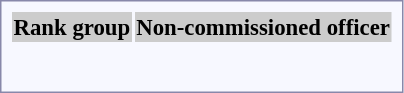<table style="border:1px solid #8888aa; background-color:#f7f8ff; padding:5px; font-size:95%; margin: 0px 12px 12px 0px;">
<tr style="background-color:#CCCCCC; text-align:center;">
<th>Rank group</th>
<th colspan=2>Non-commissioned officer</th>
</tr>
<tr style="text-align:center;">
<td rowspan=2><strong></strong></td>
<td></td>
<td></td>
</tr>
<tr style="text-align:center;">
<td><br></td>
<td><br></td>
</tr>
</table>
